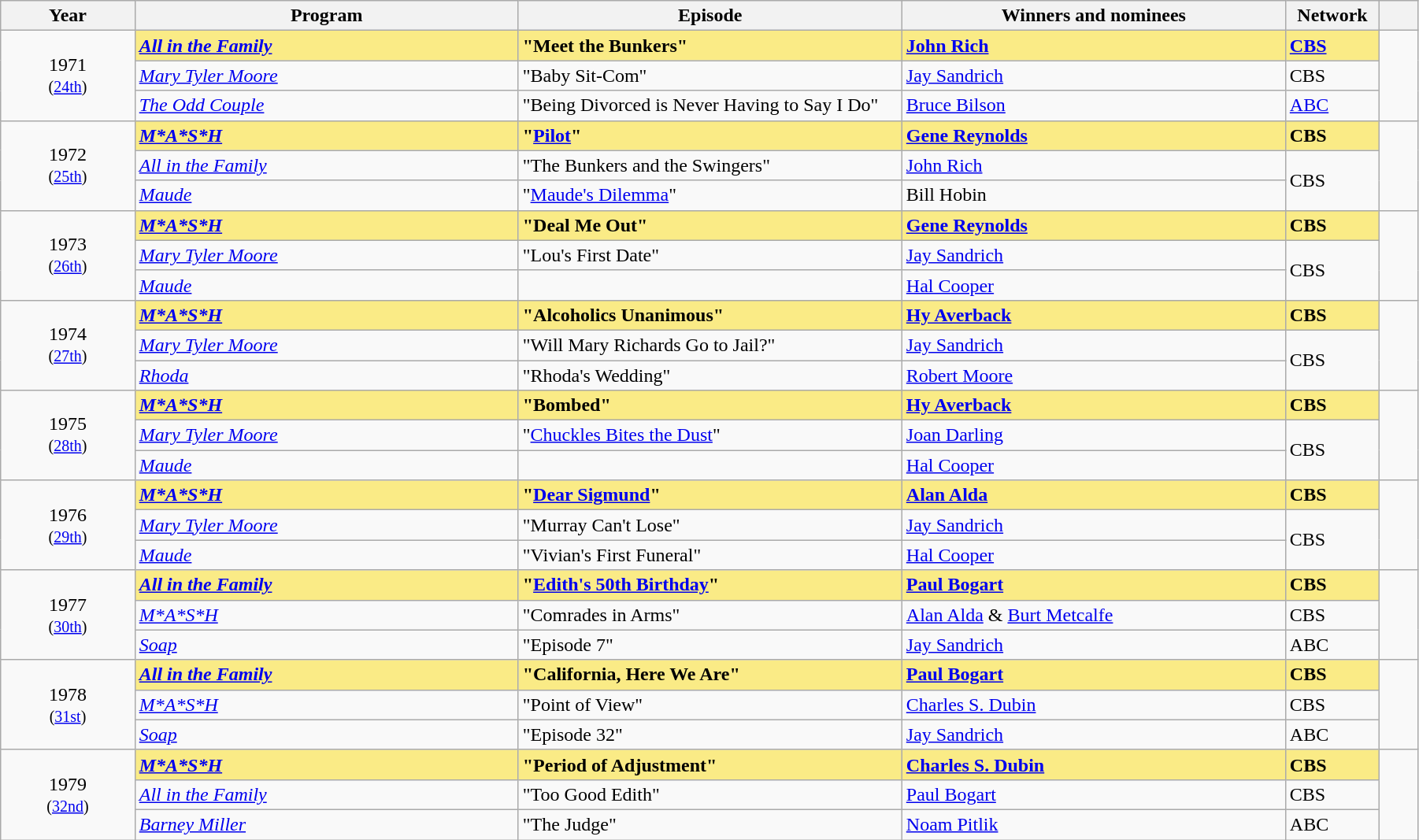<table class="wikitable" width="95%" cellpadding="5">
<tr>
<th width="7%">Year</th>
<th width="20%">Program</th>
<th width="20%">Episode</th>
<th width="20%">Winners and nominees</th>
<th width="3%">Network</th>
<th width="2%"></th>
</tr>
<tr>
<td rowspan=3 style="text-align:center;">1971<br><small>(<a href='#'>24th</a>)</small></td>
<td style="background:#FAEB86;"><strong><em><a href='#'>All in the Family</a></em></strong></td>
<td style="background:#FAEB86;"><strong>"Meet the Bunkers"</strong></td>
<td style="background:#FAEB86;"><strong><a href='#'>John Rich</a></strong></td>
<td style="background:#FAEB86;"><strong><a href='#'>CBS</a></strong></td>
<td rowspan="3" style="text-align:center;"></td>
</tr>
<tr>
<td><em><a href='#'>Mary Tyler Moore</a></em></td>
<td>"Baby Sit-Com"</td>
<td><a href='#'>Jay Sandrich</a></td>
<td>CBS</td>
</tr>
<tr>
<td><em><a href='#'>The Odd Couple</a></em></td>
<td>"Being Divorced is Never Having to Say I Do"</td>
<td><a href='#'>Bruce Bilson</a></td>
<td><a href='#'>ABC</a></td>
</tr>
<tr>
<td rowspan=3 style="text-align:center;">1972<br><small>(<a href='#'>25th</a>)</small></td>
<td style="background:#FAEB86;"><strong><em><a href='#'>M*A*S*H</a></em></strong></td>
<td style="background:#FAEB86;"><strong>"<a href='#'>Pilot</a>"</strong></td>
<td style="background:#FAEB86;"><strong><a href='#'>Gene Reynolds</a></strong></td>
<td style="background:#FAEB86;"><strong>CBS</strong></td>
<td rowspan="3" style="text-align:center;"></td>
</tr>
<tr>
<td><em><a href='#'>All in the Family</a></em></td>
<td>"The Bunkers and the Swingers"</td>
<td><a href='#'>John Rich</a></td>
<td rowspan=2>CBS</td>
</tr>
<tr>
<td><em><a href='#'>Maude</a></em></td>
<td>"<a href='#'>Maude's Dilemma</a>"</td>
<td>Bill Hobin</td>
</tr>
<tr>
<td rowspan=3 style="text-align:center;">1973<br><small>(<a href='#'>26th</a>)</small></td>
<td style="background:#FAEB86;"><strong><em><a href='#'>M*A*S*H</a></em></strong></td>
<td style="background:#FAEB86;"><strong>"Deal Me Out"</strong></td>
<td style="background:#FAEB86;"><strong><a href='#'>Gene Reynolds</a></strong></td>
<td style="background:#FAEB86;"><strong>CBS</strong></td>
<td rowspan="3" style="text-align:center;"></td>
</tr>
<tr>
<td><em><a href='#'>Mary Tyler Moore</a></em></td>
<td>"Lou's First Date"</td>
<td><a href='#'>Jay Sandrich</a></td>
<td rowspan=2>CBS</td>
</tr>
<tr>
<td><em><a href='#'>Maude</a></em></td>
<td></td>
<td><a href='#'>Hal Cooper</a></td>
</tr>
<tr>
<td rowspan=3 style="text-align:center;">1974<br><small>(<a href='#'>27th</a>)</small></td>
<td style="background:#FAEB86;"><strong><em><a href='#'>M*A*S*H</a></em></strong></td>
<td style="background:#FAEB86;"><strong>"Alcoholics Unanimous"</strong></td>
<td style="background:#FAEB86;"><strong><a href='#'>Hy Averback</a></strong></td>
<td style="background:#FAEB86;"><strong>CBS</strong></td>
<td rowspan="3" style="text-align:center;"></td>
</tr>
<tr>
<td><em><a href='#'>Mary Tyler Moore</a></em></td>
<td>"Will Mary Richards Go to Jail?"</td>
<td><a href='#'>Jay Sandrich</a></td>
<td rowspan=2>CBS</td>
</tr>
<tr>
<td><em><a href='#'>Rhoda</a></em></td>
<td>"Rhoda's Wedding"</td>
<td><a href='#'>Robert Moore</a></td>
</tr>
<tr>
<td rowspan=3 style="text-align:center;">1975<br><small>(<a href='#'>28th</a>)</small></td>
<td style="background:#FAEB86;"><strong><em><a href='#'>M*A*S*H</a></em></strong></td>
<td style="background:#FAEB86;"><strong>"Bombed"</strong></td>
<td style="background:#FAEB86;"><strong><a href='#'>Hy Averback</a></strong></td>
<td style="background:#FAEB86;"><strong>CBS</strong></td>
<td rowspan="3" style="text-align:center;"></td>
</tr>
<tr>
<td><em><a href='#'>Mary Tyler Moore</a></em></td>
<td>"<a href='#'>Chuckles Bites the Dust</a>"</td>
<td><a href='#'>Joan Darling</a></td>
<td rowspan=2>CBS</td>
</tr>
<tr>
<td><em><a href='#'>Maude</a></em></td>
<td></td>
<td><a href='#'>Hal Cooper</a></td>
</tr>
<tr>
<td rowspan=3 style="text-align:center;">1976<br><small>(<a href='#'>29th</a>)</small></td>
<td style="background:#FAEB86;"><strong><em><a href='#'>M*A*S*H</a></em></strong></td>
<td style="background:#FAEB86;"><strong>"<a href='#'>Dear Sigmund</a>"</strong></td>
<td style="background:#FAEB86;"><strong><a href='#'>Alan Alda</a></strong></td>
<td style="background:#FAEB86;"><strong>CBS</strong></td>
<td rowspan="3" style="text-align:center;"></td>
</tr>
<tr>
<td><em><a href='#'>Mary Tyler Moore</a></em></td>
<td>"Murray Can't Lose"</td>
<td><a href='#'>Jay Sandrich</a></td>
<td rowspan=2>CBS</td>
</tr>
<tr>
<td><em><a href='#'>Maude</a></em></td>
<td>"Vivian's First Funeral"</td>
<td><a href='#'>Hal Cooper</a></td>
</tr>
<tr>
<td rowspan=3 style="text-align:center;">1977<br><small>(<a href='#'>30th</a>)</small></td>
<td style="background:#FAEB86;"><strong><em><a href='#'>All in the Family</a></em></strong></td>
<td style="background:#FAEB86;"><strong>"<a href='#'>Edith's 50th Birthday</a>"</strong></td>
<td style="background:#FAEB86;"><strong><a href='#'>Paul Bogart</a></strong></td>
<td style="background:#FAEB86;"><strong>CBS</strong></td>
<td rowspan="3" style="text-align:center;"></td>
</tr>
<tr>
<td><em><a href='#'>M*A*S*H</a></em></td>
<td>"Comrades in Arms"</td>
<td><a href='#'>Alan Alda</a> & <a href='#'>Burt Metcalfe</a></td>
<td>CBS</td>
</tr>
<tr>
<td><em><a href='#'>Soap</a></em></td>
<td>"Episode 7"</td>
<td><a href='#'>Jay Sandrich</a></td>
<td>ABC</td>
</tr>
<tr>
<td rowspan=3 style="text-align:center;">1978<br><small>(<a href='#'>31st</a>)</small></td>
<td style="background:#FAEB86;"><strong><em><a href='#'>All in the Family</a></em></strong></td>
<td style="background:#FAEB86;"><strong>"California, Here We Are"</strong></td>
<td style="background:#FAEB86;"><strong><a href='#'>Paul Bogart</a></strong></td>
<td style="background:#FAEB86;"><strong>CBS</strong></td>
<td rowspan="3" style="text-align:center;"></td>
</tr>
<tr>
<td><em><a href='#'>M*A*S*H</a></em></td>
<td>"Point of View"</td>
<td><a href='#'>Charles S. Dubin</a></td>
<td>CBS</td>
</tr>
<tr>
<td><em><a href='#'>Soap</a></em></td>
<td>"Episode 32"</td>
<td><a href='#'>Jay Sandrich</a></td>
<td>ABC</td>
</tr>
<tr>
<td rowspan=3 style="text-align:center;">1979<br><small>(<a href='#'>32nd</a>)</small></td>
<td style="background:#FAEB86;"><strong><em><a href='#'>M*A*S*H</a></em></strong></td>
<td style="background:#FAEB86;"><strong>"Period of Adjustment"</strong></td>
<td style="background:#FAEB86;"><strong><a href='#'>Charles S. Dubin</a></strong></td>
<td style="background:#FAEB86;"><strong>CBS</strong></td>
<td rowspan="3" style="text-align:center;"></td>
</tr>
<tr>
<td><em><a href='#'>All in the Family</a></em></td>
<td>"Too Good Edith"</td>
<td><a href='#'>Paul Bogart</a></td>
<td>CBS</td>
</tr>
<tr>
<td><em><a href='#'>Barney Miller</a></em></td>
<td>"The Judge"</td>
<td><a href='#'>Noam Pitlik</a></td>
<td>ABC</td>
</tr>
</table>
